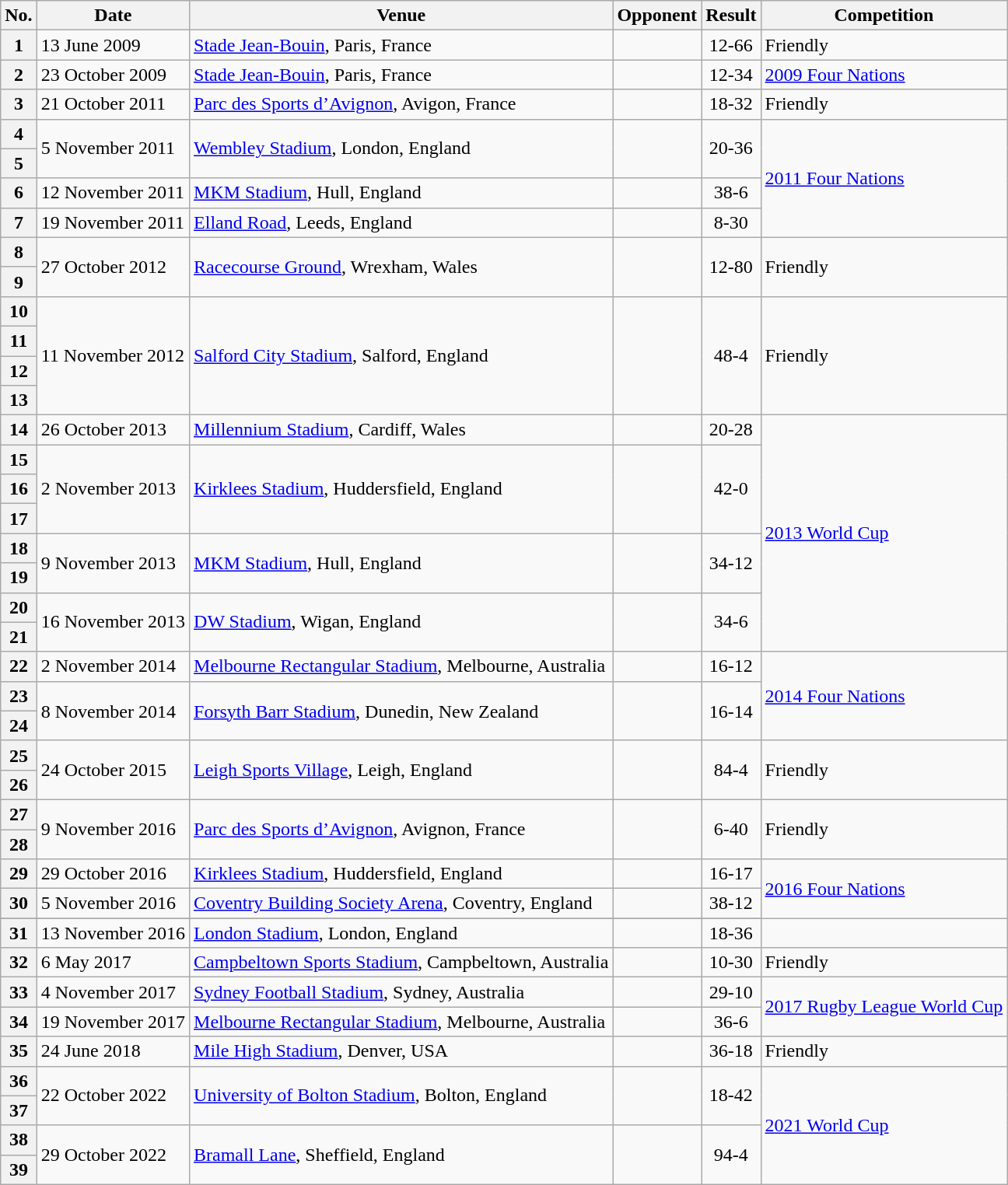<table class="wikitable sortable">
<tr>
<th scope="col">No.</th>
<th scope="col">Date</th>
<th scope="col">Venue</th>
<th scope="col">Opponent</th>
<th scope="col">Result</th>
<th scope="col">Competition</th>
</tr>
<tr>
<th style="text-align: center;">1</th>
<td>13 June 2009</td>
<td><a href='#'>Stade Jean-Bouin</a>, Paris, France</td>
<td></td>
<td style="text-align: center;">12-66</td>
<td>Friendly</td>
</tr>
<tr>
<th style="text-align: center;">2</th>
<td>23 October 2009</td>
<td><a href='#'>Stade Jean-Bouin</a>, Paris, France</td>
<td></td>
<td style="text-align: center;">12-34</td>
<td><a href='#'>2009 Four Nations</a></td>
</tr>
<tr>
<th style="text-align: center;">3</th>
<td>21 October 2011</td>
<td><a href='#'>Parc des Sports d’Avignon</a>, Avigon, France</td>
<td></td>
<td style="text-align: center;">18-32</td>
<td>Friendly</td>
</tr>
<tr>
<th style="text-align: center;">4</th>
<td rowspan=2>5 November 2011</td>
<td rowspan=2><a href='#'>Wembley Stadium</a>, London, England</td>
<td rowspan=2></td>
<td rowspan=2 style="text-align: center;">20-36</td>
<td rowspan=4><a href='#'>2011 Four Nations</a></td>
</tr>
<tr>
<th style="text-align: center;">5</th>
</tr>
<tr>
<th style="text-align: center;">6</th>
<td>12 November 2011</td>
<td><a href='#'>MKM Stadium</a>, Hull, England</td>
<td></td>
<td style="text-align: center;">38-6</td>
</tr>
<tr>
<th style="text-align: center;">7</th>
<td>19 November 2011</td>
<td><a href='#'>Elland Road</a>, Leeds, England</td>
<td></td>
<td style="text-align: center;">8-30</td>
</tr>
<tr>
<th style="text-align: center;">8</th>
<td rowspan=2>27 October 2012</td>
<td rowspan=2><a href='#'>Racecourse Ground</a>, Wrexham, Wales</td>
<td rowspan=2></td>
<td rowspan=2 style="text-align: center;">12-80</td>
<td rowspan=2>Friendly</td>
</tr>
<tr>
<th style="text-align: center;">9</th>
</tr>
<tr>
<th style="text-align: center;">10</th>
<td rowspan=4>11 November 2012</td>
<td rowspan=4><a href='#'>Salford City Stadium</a>, Salford, England</td>
<td rowspan=4></td>
<td rowspan=4 style="text-align: center;">48-4</td>
<td rowspan=4>Friendly</td>
</tr>
<tr>
<th style="text-align: center;">11</th>
</tr>
<tr>
<th style="text-align: center;">12</th>
</tr>
<tr>
<th style="text-align: center;">13</th>
</tr>
<tr>
<th style="text-align: center;">14</th>
<td>26 October 2013</td>
<td><a href='#'>Millennium Stadium</a>, Cardiff, Wales</td>
<td></td>
<td style="text-align: center;">20-28</td>
<td rowspan=8><a href='#'>2013 World Cup</a></td>
</tr>
<tr>
<th style="text-align: center;">15</th>
<td rowspan=3>2 November 2013</td>
<td rowspan=3><a href='#'>Kirklees Stadium</a>, Huddersfield, England</td>
<td rowspan=3></td>
<td rowspan=3 style="text-align: center;">42-0</td>
</tr>
<tr>
<th style="text-align: center;">16</th>
</tr>
<tr>
<th style="text-align: center;">17</th>
</tr>
<tr>
<th style="text-align: center;">18</th>
<td rowspan=2>9 November 2013</td>
<td rowspan=2><a href='#'>MKM Stadium</a>, Hull, England</td>
<td rowspan=2></td>
<td rowspan=2 style="text-align: center;">34-12</td>
</tr>
<tr>
<th style="text-align: center;">19</th>
</tr>
<tr>
<th style="text-align: center;">20</th>
<td rowspan=2>16 November 2013</td>
<td rowspan=2><a href='#'>DW Stadium</a>, Wigan, England</td>
<td rowspan=2></td>
<td rowspan=2 style="text-align: center;">34-6</td>
</tr>
<tr>
<th style="text-align: center;">21</th>
</tr>
<tr>
<th style="text-align: center;">22</th>
<td>2 November 2014</td>
<td><a href='#'>Melbourne Rectangular Stadium</a>, Melbourne, Australia</td>
<td></td>
<td style="text-align: center;">16-12</td>
<td rowspan=3><a href='#'>2014 Four Nations</a></td>
</tr>
<tr>
<th style="text-align: center;">23</th>
<td rowspan=2>8 November 2014</td>
<td rowspan=2><a href='#'>Forsyth Barr Stadium</a>, Dunedin, New Zealand</td>
<td rowspan=2></td>
<td rowspan=2 style="text-align: center;">16-14</td>
</tr>
<tr>
<th style="text-align: center;">24</th>
</tr>
<tr>
<th style="text-align: center;">25</th>
<td rowspan=2>24 October 2015</td>
<td rowspan=2><a href='#'>Leigh Sports Village</a>, Leigh, England</td>
<td rowspan=2></td>
<td rowspan=2 style="text-align: center;">84-4</td>
<td rowspan=2>Friendly</td>
</tr>
<tr>
<th style="text-align: center;">26</th>
</tr>
<tr>
<th style="text-align: center;">27</th>
<td rowspan=2>9 November 2016</td>
<td rowspan=2><a href='#'>Parc des Sports d’Avignon</a>, Avignon, France</td>
<td rowspan=2></td>
<td rowspan=2 style="text-align: center;">6-40</td>
<td rowspan=2>Friendly</td>
</tr>
<tr>
<th style="text-align: center;">28</th>
</tr>
<tr>
<th style="text-align: center;">29</th>
<td>29 October 2016</td>
<td><a href='#'>Kirklees Stadium</a>, Huddersfield, England</td>
<td></td>
<td style="text-align: center;">16-17</td>
<td rowspan=3><a href='#'>2016 Four Nations</a></td>
</tr>
<tr>
<th style="text-align: center;">30</th>
<td>5 November 2016</td>
<td><a href='#'>Coventry Building Society Arena</a>, Coventry, England</td>
<td></td>
<td style="text-align: center;">38-12</td>
</tr>
<tr>
</tr>
<tr>
<th style="text-align: center;">31</th>
<td>13 November 2016</td>
<td><a href='#'>London Stadium</a>, London, England</td>
<td></td>
<td style="text-align: center;">18-36</td>
</tr>
<tr>
<th style="text-align: center;">32</th>
<td>6 May 2017</td>
<td><a href='#'>Campbeltown Sports Stadium</a>, Campbeltown, Australia</td>
<td></td>
<td style="text-align: center;">10-30</td>
<td>Friendly</td>
</tr>
<tr>
<th style="text-align: center;">33</th>
<td>4 November 2017</td>
<td><a href='#'>Sydney Football Stadium</a>, Sydney, Australia</td>
<td></td>
<td style="text-align: center;">29-10</td>
<td rowspan=2><a href='#'>2017 Rugby League World Cup</a></td>
</tr>
<tr>
<th style="text-align: center;">34</th>
<td>19 November 2017</td>
<td><a href='#'>Melbourne Rectangular Stadium</a>, Melbourne, Australia</td>
<td></td>
<td style="text-align: center;">36-6</td>
</tr>
<tr>
<th style="text-align: center;">35</th>
<td>24 June 2018</td>
<td><a href='#'>Mile High Stadium</a>, Denver, USA</td>
<td></td>
<td style="text-align: center;">36-18</td>
<td>Friendly</td>
</tr>
<tr>
<th style="text-align: center;">36</th>
<td rowspan=2>22 October 2022</td>
<td rowspan=2><a href='#'>University of Bolton Stadium</a>, Bolton, England</td>
<td rowspan=2></td>
<td rowspan=2 style="text-align: center;">18-42</td>
<td rowspan=4><a href='#'>2021 World Cup</a></td>
</tr>
<tr>
<th style="text-align: center;">37</th>
</tr>
<tr>
<th style="text-align: center;">38</th>
<td rowspan=2>29 October 2022</td>
<td rowspan=2><a href='#'>Bramall Lane</a>, Sheffield, England</td>
<td rowspan=2></td>
<td rowspan=2 style="text-align: center;">94-4</td>
</tr>
<tr>
<th style="text-align: center;">39</th>
</tr>
</table>
